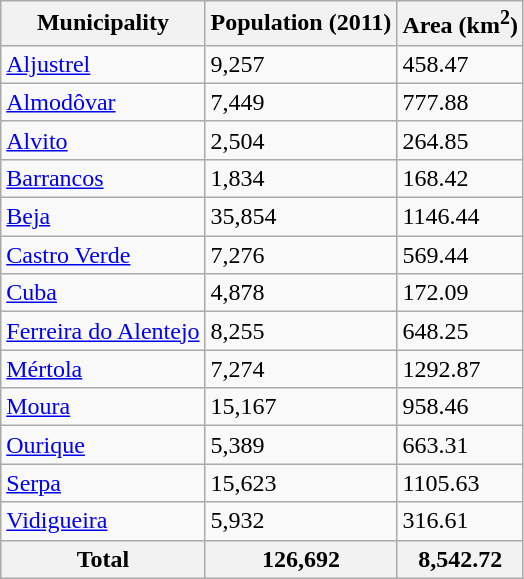<table class="wikitable sortable">
<tr>
<th>Municipality</th>
<th>Population (2011)</th>
<th>Area (km<sup>2</sup>)</th>
</tr>
<tr>
<td><a href='#'>Aljustrel</a></td>
<td>9,257</td>
<td>458.47</td>
</tr>
<tr>
<td><a href='#'>Almodôvar</a></td>
<td>7,449</td>
<td>777.88</td>
</tr>
<tr>
<td><a href='#'>Alvito</a></td>
<td>2,504</td>
<td>264.85</td>
</tr>
<tr>
<td><a href='#'>Barrancos</a></td>
<td>1,834</td>
<td>168.42</td>
</tr>
<tr>
<td><a href='#'>Beja</a></td>
<td>35,854</td>
<td>1146.44</td>
</tr>
<tr>
<td><a href='#'>Castro Verde</a></td>
<td>7,276</td>
<td>569.44</td>
</tr>
<tr>
<td><a href='#'>Cuba</a></td>
<td>4,878</td>
<td>172.09</td>
</tr>
<tr>
<td><a href='#'>Ferreira do Alentejo</a></td>
<td>8,255</td>
<td>648.25</td>
</tr>
<tr>
<td><a href='#'>Mértola</a></td>
<td>7,274</td>
<td>1292.87</td>
</tr>
<tr>
<td><a href='#'>Moura</a></td>
<td>15,167</td>
<td>958.46</td>
</tr>
<tr>
<td><a href='#'>Ourique</a></td>
<td>5,389</td>
<td>663.31</td>
</tr>
<tr>
<td><a href='#'>Serpa</a></td>
<td>15,623</td>
<td>1105.63</td>
</tr>
<tr>
<td><a href='#'>Vidigueira</a></td>
<td>5,932</td>
<td>316.61</td>
</tr>
<tr>
<th>Total</th>
<th>126,692</th>
<th>8,542.72</th>
</tr>
</table>
